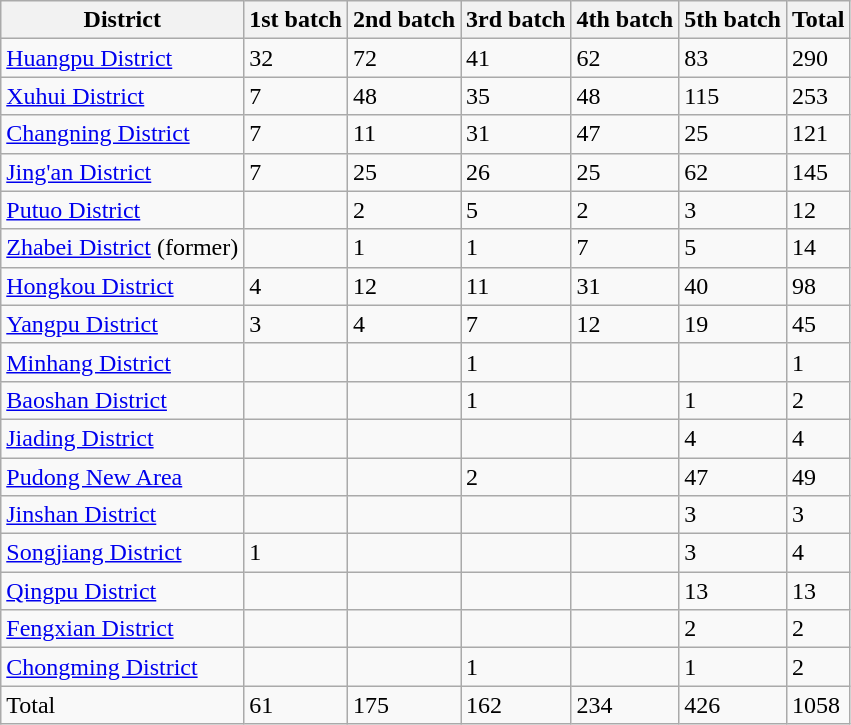<table class="wikitable sortable">
<tr>
<th>District</th>
<th>1st batch</th>
<th>2nd batch</th>
<th>3rd batch</th>
<th>4th batch</th>
<th>5th batch</th>
<th>Total</th>
</tr>
<tr>
<td><a href='#'>Huangpu District</a></td>
<td>32</td>
<td>72</td>
<td>41</td>
<td>62</td>
<td>83</td>
<td>290</td>
</tr>
<tr>
<td><a href='#'>Xuhui District</a></td>
<td>7</td>
<td>48</td>
<td>35</td>
<td>48</td>
<td>115</td>
<td>253</td>
</tr>
<tr>
<td><a href='#'>Changning District</a></td>
<td>7</td>
<td>11</td>
<td>31</td>
<td>47</td>
<td>25</td>
<td>121</td>
</tr>
<tr>
<td><a href='#'>Jing'an District</a></td>
<td>7</td>
<td>25</td>
<td>26</td>
<td>25</td>
<td>62</td>
<td>145</td>
</tr>
<tr>
<td><a href='#'>Putuo District</a></td>
<td></td>
<td>2</td>
<td>5</td>
<td>2</td>
<td>3</td>
<td>12</td>
</tr>
<tr>
<td><a href='#'>Zhabei District</a> (former)</td>
<td></td>
<td>1</td>
<td>1</td>
<td>7</td>
<td>5</td>
<td>14</td>
</tr>
<tr>
<td><a href='#'>Hongkou District</a></td>
<td>4</td>
<td>12</td>
<td>11</td>
<td>31</td>
<td>40</td>
<td>98</td>
</tr>
<tr>
<td><a href='#'>Yangpu District</a></td>
<td>3</td>
<td>4</td>
<td>7</td>
<td>12</td>
<td>19</td>
<td>45</td>
</tr>
<tr>
<td><a href='#'>Minhang District</a></td>
<td></td>
<td></td>
<td>1</td>
<td></td>
<td></td>
<td>1</td>
</tr>
<tr>
<td><a href='#'>Baoshan District</a></td>
<td></td>
<td></td>
<td>1</td>
<td></td>
<td>1</td>
<td>2</td>
</tr>
<tr>
<td><a href='#'>Jiading District</a></td>
<td></td>
<td></td>
<td></td>
<td></td>
<td>4</td>
<td>4</td>
</tr>
<tr>
<td><a href='#'>Pudong New Area</a></td>
<td></td>
<td></td>
<td>2</td>
<td></td>
<td>47</td>
<td>49</td>
</tr>
<tr>
<td><a href='#'>Jinshan District</a></td>
<td></td>
<td></td>
<td></td>
<td></td>
<td>3</td>
<td>3</td>
</tr>
<tr>
<td><a href='#'>Songjiang District</a></td>
<td>1</td>
<td></td>
<td></td>
<td></td>
<td>3</td>
<td>4</td>
</tr>
<tr>
<td><a href='#'>Qingpu District</a></td>
<td></td>
<td></td>
<td></td>
<td></td>
<td>13</td>
<td>13</td>
</tr>
<tr>
<td><a href='#'>Fengxian District</a></td>
<td></td>
<td></td>
<td></td>
<td></td>
<td>2</td>
<td>2</td>
</tr>
<tr>
<td><a href='#'>Chongming District</a></td>
<td></td>
<td></td>
<td>1</td>
<td></td>
<td>1</td>
<td>2</td>
</tr>
<tr>
<td>Total</td>
<td>61</td>
<td>175</td>
<td>162</td>
<td>234</td>
<td>426</td>
<td>1058</td>
</tr>
</table>
